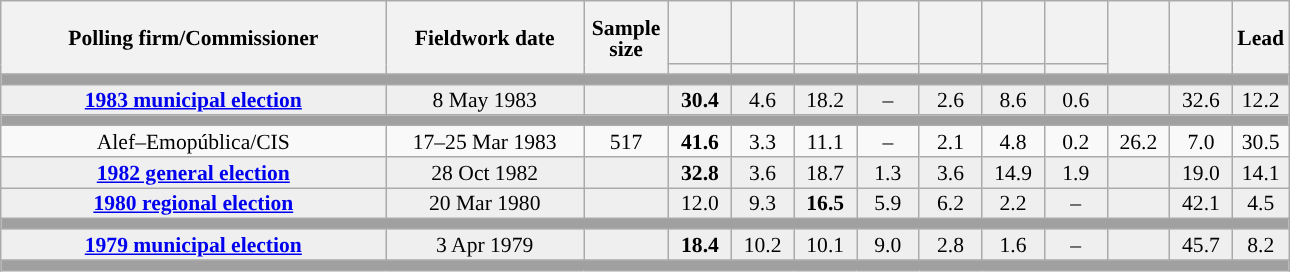<table class="wikitable collapsible collapsed" style="text-align:center; font-size:90%; line-height:14px;">
<tr style="height:42px;">
<th style="width:250px;" rowspan="2">Polling firm/Commissioner</th>
<th style="width:125px;" rowspan="2">Fieldwork date</th>
<th style="width:50px;" rowspan="2">Sample size</th>
<th style="width:35px;"></th>
<th style="width:35px;"></th>
<th style="width:35px;"></th>
<th style="width:35px;"></th>
<th style="width:35px;"></th>
<th style="width:35px;"></th>
<th style="width:35px;"></th>
<th style="width:35px;" rowspan="2"></th>
<th style="width:35px;" rowspan="2"></th>
<th style="width:30px;" rowspan="2">Lead</th>
</tr>
<tr>
<th style="color:inherit;background:"></th>
<th style="color:inherit;background:"></th>
<th style="color:inherit;background:"></th>
<th style="color:inherit;background:"></th>
<th style="color:inherit;background:"></th>
<th style="color:inherit;background:"></th>
<th style="color:inherit;background:"></th>
</tr>
<tr>
<td colspan="13" style="background:#A0A0A0"></td>
</tr>
<tr style="background:#EFEFEF;">
<td><strong><a href='#'>1983 municipal election</a></strong></td>
<td>8 May 1983</td>
<td></td>
<td><strong>30.4</strong></td>
<td>4.6</td>
<td>18.2</td>
<td>–</td>
<td>2.6</td>
<td>8.6</td>
<td>0.6</td>
<td></td>
<td>32.6</td>
<td style="background:">12.2</td>
</tr>
<tr>
<td colspan="13" style="background:#A0A0A0"></td>
</tr>
<tr>
<td>Alef–Emopública/CIS</td>
<td>17–25 Mar 1983</td>
<td>517</td>
<td><strong>41.6</strong></td>
<td>3.3</td>
<td>11.1</td>
<td>–</td>
<td>2.1</td>
<td>4.8</td>
<td>0.2</td>
<td>26.2</td>
<td>7.0</td>
<td style="background:">30.5</td>
</tr>
<tr style="background:#EFEFEF;">
<td><strong><a href='#'>1982 general election</a></strong></td>
<td>28 Oct 1982</td>
<td></td>
<td><strong>32.8</strong></td>
<td>3.6</td>
<td>18.7</td>
<td>1.3</td>
<td>3.6</td>
<td>14.9</td>
<td>1.9</td>
<td></td>
<td>19.0</td>
<td style="background:">14.1</td>
</tr>
<tr style="background:#EFEFEF;">
<td><strong><a href='#'>1980 regional election</a></strong></td>
<td>20 Mar 1980</td>
<td></td>
<td>12.0</td>
<td>9.3</td>
<td><strong>16.5</strong></td>
<td>5.9</td>
<td>6.2</td>
<td>2.2</td>
<td>–</td>
<td></td>
<td>42.1</td>
<td style="background:">4.5</td>
</tr>
<tr>
<td colspan="13" style="background:#A0A0A0"></td>
</tr>
<tr style="background:#EFEFEF;">
<td><strong><a href='#'>1979 municipal election</a></strong></td>
<td>3 Apr 1979</td>
<td></td>
<td><strong>18.4</strong></td>
<td>10.2</td>
<td>10.1</td>
<td>9.0</td>
<td>2.8</td>
<td>1.6</td>
<td>–</td>
<td></td>
<td>45.7</td>
<td style="background:">8.2</td>
</tr>
<tr>
<td colspan="13" style="background:#A0A0A0"></td>
</tr>
</table>
